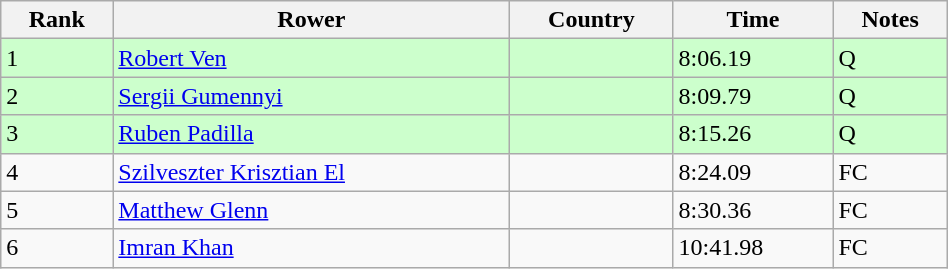<table class="wikitable" width=50%>
<tr>
<th>Rank</th>
<th>Rower</th>
<th>Country</th>
<th>Time</th>
<th>Notes</th>
</tr>
<tr bgcolor=ccffcc>
<td>1</td>
<td><a href='#'>Robert Ven</a></td>
<td></td>
<td>8:06.19</td>
<td>Q</td>
</tr>
<tr bgcolor=ccffcc>
<td>2</td>
<td><a href='#'>Sergii Gumennyi</a></td>
<td></td>
<td>8:09.79</td>
<td>Q</td>
</tr>
<tr bgcolor=ccffcc>
<td>3</td>
<td><a href='#'>Ruben Padilla</a></td>
<td></td>
<td>8:15.26</td>
<td>Q</td>
</tr>
<tr>
<td>4</td>
<td><a href='#'>Szilveszter Krisztian El</a></td>
<td></td>
<td>8:24.09</td>
<td>FC</td>
</tr>
<tr>
<td>5</td>
<td><a href='#'>Matthew Glenn</a></td>
<td></td>
<td>8:30.36</td>
<td>FC</td>
</tr>
<tr>
<td>6</td>
<td><a href='#'>Imran Khan</a></td>
<td></td>
<td>10:41.98</td>
<td>FC</td>
</tr>
</table>
